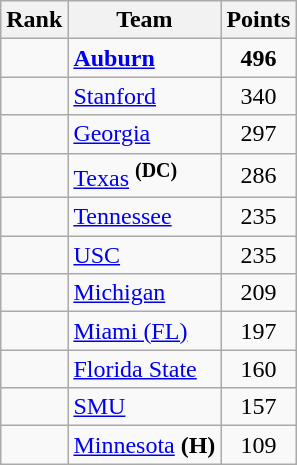<table class="wikitable sortable" style="text-align:center">
<tr>
<th>Rank</th>
<th>Team</th>
<th>Points</th>
</tr>
<tr>
<td></td>
<td align=left><strong><a href='#'>Auburn</a> </strong></td>
<td><strong>496</strong></td>
</tr>
<tr>
<td></td>
<td align=left><a href='#'>Stanford</a></td>
<td>340</td>
</tr>
<tr>
<td></td>
<td align=left><a href='#'>Georgia</a></td>
<td>297</td>
</tr>
<tr>
<td></td>
<td align=left><a href='#'>Texas</a> <sup><strong>(DC)</strong></sup></td>
<td>286</td>
</tr>
<tr>
<td></td>
<td align=left><a href='#'>Tennessee</a></td>
<td>235</td>
</tr>
<tr>
<td></td>
<td align=left><a href='#'>USC</a></td>
<td>235</td>
</tr>
<tr>
<td></td>
<td align=left><a href='#'>Michigan</a></td>
<td>209</td>
</tr>
<tr>
<td></td>
<td align=left><a href='#'>Miami (FL)</a></td>
<td>197</td>
</tr>
<tr>
<td></td>
<td align=left><a href='#'>Florida State</a></td>
<td>160</td>
</tr>
<tr>
<td></td>
<td align=left><a href='#'>SMU</a></td>
<td>157</td>
</tr>
<tr>
<td></td>
<td align=left><a href='#'>Minnesota</a> <strong>(H)</strong></td>
<td>109</td>
</tr>
</table>
